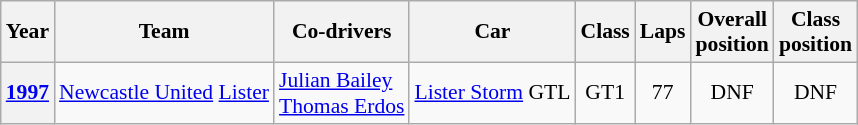<table class="wikitable" style="text-align:center; font-size:90%">
<tr>
<th>Year</th>
<th>Team</th>
<th>Co-drivers</th>
<th>Car</th>
<th>Class</th>
<th>Laps</th>
<th>Overall<br>position</th>
<th>Class<br>position</th>
</tr>
<tr>
<th><a href='#'>1997</a></th>
<td align="left"> <a href='#'>Newcastle United</a> <a href='#'>Lister</a></td>
<td align="left"> <a href='#'>Julian Bailey</a><br> <a href='#'>Thomas Erdos</a></td>
<td align="left"><a href='#'>Lister Storm</a> GTL</td>
<td>GT1</td>
<td>77</td>
<td>DNF</td>
<td>DNF</td>
</tr>
</table>
